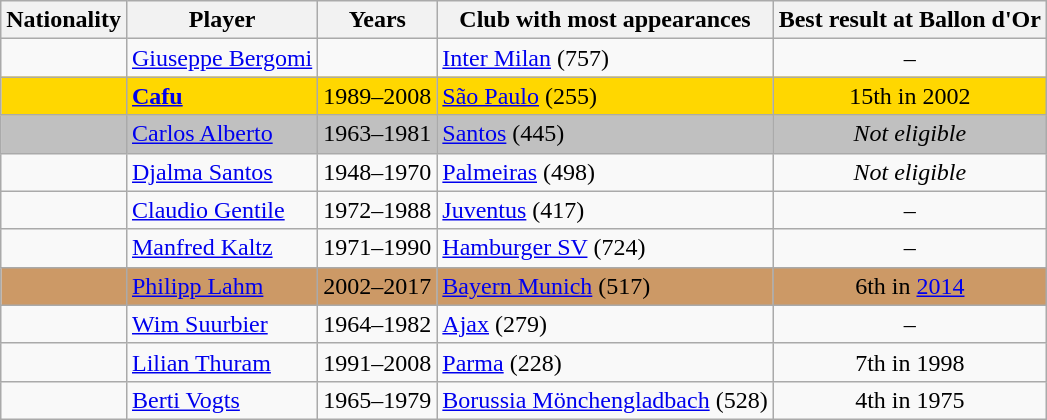<table class="wikitable">
<tr>
<th>Nationality</th>
<th>Player</th>
<th>Years</th>
<th>Club with most appearances</th>
<th>Best result at Ballon d'Or</th>
</tr>
<tr>
<td align="center"></td>
<td><a href='#'>Giuseppe Bergomi</a></td>
<td align="center"></td>
<td align="left"> <a href='#'>Inter Milan</a> (757)</td>
<td align="center">–</td>
</tr>
<tr>
<td align="center" style="background-color: gold"></td>
<td style="background-color: gold"><strong><a href='#'>Cafu</a></strong></td>
<td align="center" style="background-color: gold">1989–2008</td>
<td align="left" style="background-color: gold"> <a href='#'>São Paulo</a> (255)</td>
<td align="center" style="background-color: gold">15th in 2002</td>
</tr>
<tr>
<td align="center" style="background-color: silver"></td>
<td scope=col style="background-color: silver"><a href='#'>Carlos Alberto</a></td>
<td align="center" style="background-color: silver">1963–1981</td>
<td align="left" style="background-color: silver"> <a href='#'>Santos</a> (445)</td>
<td align="center" style="background-color: silver"><em>Not eligible</em></td>
</tr>
<tr>
<td align="center"></td>
<td><a href='#'>Djalma Santos</a></td>
<td align="center">1948–1970</td>
<td align="left"> <a href='#'>Palmeiras</a> (498)</td>
<td align="center"><em>Not eligible</em></td>
</tr>
<tr>
<td align="center"></td>
<td><a href='#'>Claudio Gentile</a></td>
<td align="center">1972–1988</td>
<td align="left"> <a href='#'>Juventus</a> (417)</td>
<td align="center">–</td>
</tr>
<tr>
<td align="center"></td>
<td><a href='#'>Manfred Kaltz</a></td>
<td align="center">1971–1990</td>
<td align="left"> <a href='#'>Hamburger SV</a> (724)</td>
<td align="center">–</td>
</tr>
<tr>
<td align="center" style="background-color: #cc9966"></td>
<td scope=col style="background-color: #cc9966"><a href='#'>Philipp Lahm</a></td>
<td align="center" style="background-color: #cc9966">2002–2017</td>
<td align="left" style="background-color: #cc9966"> <a href='#'>Bayern Munich</a> (517)</td>
<td align="center" style="background-color: #cc9966">6th in <a href='#'>2014</a></td>
</tr>
<tr>
<td align="center"></td>
<td><a href='#'>Wim Suurbier</a></td>
<td align="center">1964–1982</td>
<td align="left""> <a href='#'>Ajax</a> (279)</td>
<td align="center">–</td>
</tr>
<tr>
<td align="center"></td>
<td><a href='#'>Lilian Thuram</a></td>
<td align="center">1991–2008</td>
<td align="left"> <a href='#'>Parma</a> (228)</td>
<td align="center">7th in 1998</td>
</tr>
<tr>
<td align="center"></td>
<td><a href='#'>Berti Vogts</a></td>
<td align="center">1965–1979</td>
<td align="left"> <a href='#'>Borussia Mönchengladbach</a> (528)</td>
<td align="center">4th in 1975</td>
</tr>
</table>
